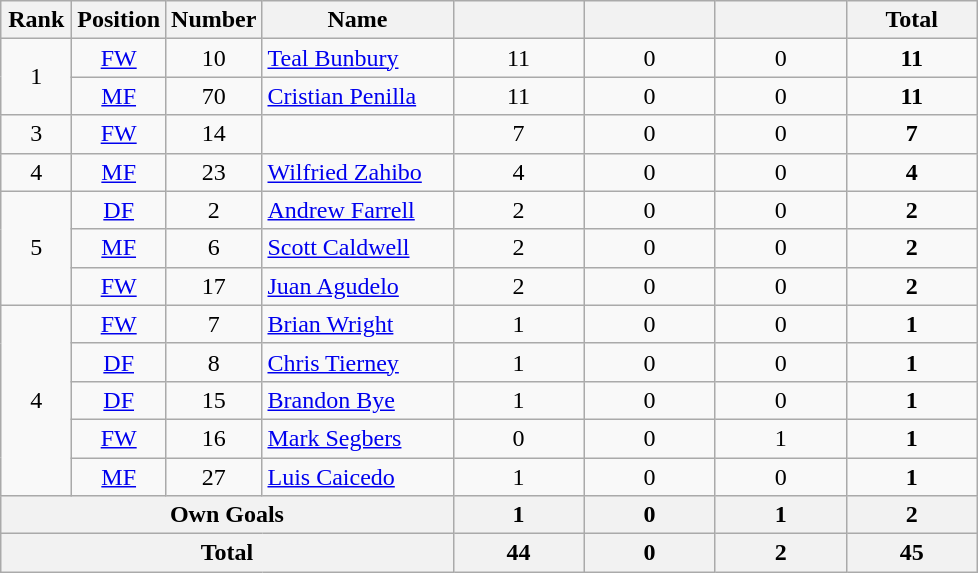<table class="wikitable" style="font-size; 95%; text-align: center;">
<tr>
<th width=40>Rank</th>
<th width=40>Position</th>
<th width=40>Number</th>
<th width=120>Name</th>
<th width=80></th>
<th width=80></th>
<th width=80></th>
<th width=80><strong>Total</strong></th>
</tr>
<tr>
<td rowspan="2">1</td>
<td><a href='#'>FW</a></td>
<td>10</td>
<td align=left> <a href='#'>Teal Bunbury</a></td>
<td>11</td>
<td>0</td>
<td>0</td>
<td><strong>11</strong></td>
</tr>
<tr>
<td><a href='#'>MF</a></td>
<td>70</td>
<td align=left> <a href='#'>Cristian Penilla</a></td>
<td>11</td>
<td>0</td>
<td>0</td>
<td><strong>11</strong></td>
</tr>
<tr>
<td rowspan="1">3</td>
<td><a href='#'>FW</a></td>
<td>14</td>
<td align=left></td>
<td>7</td>
<td>0</td>
<td>0</td>
<td><strong>7</strong></td>
</tr>
<tr>
<td>4</td>
<td><a href='#'>MF</a></td>
<td>23</td>
<td align=left> <a href='#'>Wilfried Zahibo</a></td>
<td>4</td>
<td>0</td>
<td>0</td>
<td><strong>4</strong></td>
</tr>
<tr>
<td rowspan="3">5</td>
<td><a href='#'>DF</a></td>
<td>2</td>
<td align=left> <a href='#'>Andrew Farrell</a></td>
<td>2</td>
<td>0</td>
<td>0</td>
<td><strong>2</strong></td>
</tr>
<tr>
<td><a href='#'>MF</a></td>
<td>6</td>
<td align=left> <a href='#'>Scott Caldwell</a></td>
<td>2</td>
<td>0</td>
<td>0</td>
<td><strong>2</strong></td>
</tr>
<tr>
<td><a href='#'>FW</a></td>
<td>17</td>
<td align=left> <a href='#'>Juan Agudelo</a></td>
<td>2</td>
<td>0</td>
<td>0</td>
<td><strong>2</strong></td>
</tr>
<tr>
<td rowspan="5">4</td>
<td><a href='#'>FW</a></td>
<td>7</td>
<td align=left> <a href='#'>Brian Wright</a></td>
<td>1</td>
<td>0</td>
<td>0</td>
<td><strong>1</strong></td>
</tr>
<tr>
<td><a href='#'>DF</a></td>
<td>8</td>
<td align=left> <a href='#'>Chris Tierney</a></td>
<td>1</td>
<td>0</td>
<td>0</td>
<td><strong>1</strong></td>
</tr>
<tr>
<td><a href='#'>DF</a></td>
<td>15</td>
<td align=left> <a href='#'>Brandon Bye</a></td>
<td>1</td>
<td>0</td>
<td>0</td>
<td><strong>1</strong></td>
</tr>
<tr>
<td><a href='#'>FW</a></td>
<td>16</td>
<td align=left> <a href='#'>Mark Segbers</a></td>
<td>0</td>
<td>0</td>
<td>1</td>
<td><strong>1</strong></td>
</tr>
<tr>
<td><a href='#'>MF</a></td>
<td>27</td>
<td align=left> <a href='#'>Luis Caicedo</a></td>
<td>1</td>
<td>0</td>
<td>0</td>
<td><strong>1</strong></td>
</tr>
<tr>
<th colspan="4">Own Goals</th>
<th>1</th>
<th>0</th>
<th>1</th>
<th>2</th>
</tr>
<tr>
<th colspan="4">Total</th>
<th>44</th>
<th>0</th>
<th>2</th>
<th>45</th>
</tr>
</table>
